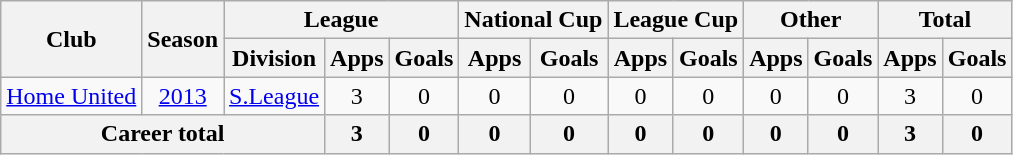<table class="wikitable" style="text-align: center">
<tr>
<th rowspan="2">Club</th>
<th rowspan="2">Season</th>
<th colspan="3">League</th>
<th colspan="2">National Cup</th>
<th colspan="2">League Cup</th>
<th colspan="2">Other</th>
<th colspan="2">Total</th>
</tr>
<tr>
<th>Division</th>
<th>Apps</th>
<th>Goals</th>
<th>Apps</th>
<th>Goals</th>
<th>Apps</th>
<th>Goals</th>
<th>Apps</th>
<th>Goals</th>
<th>Apps</th>
<th>Goals</th>
</tr>
<tr>
<td><a href='#'>Home United</a></td>
<td><a href='#'>2013</a></td>
<td><a href='#'>S.League</a></td>
<td>3</td>
<td>0</td>
<td>0</td>
<td>0</td>
<td>0</td>
<td>0</td>
<td>0</td>
<td>0</td>
<td>3</td>
<td>0</td>
</tr>
<tr>
<th colspan=3>Career total</th>
<th>3</th>
<th>0</th>
<th>0</th>
<th>0</th>
<th>0</th>
<th>0</th>
<th>0</th>
<th>0</th>
<th>3</th>
<th>0</th>
</tr>
</table>
